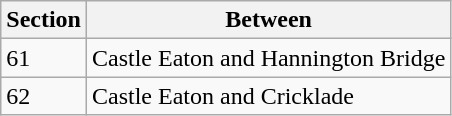<table class="wikitable">
<tr>
<th>Section</th>
<th>Between</th>
</tr>
<tr>
<td>61</td>
<td>Castle Eaton and Hannington Bridge</td>
</tr>
<tr>
<td>62</td>
<td>Castle Eaton and Cricklade</td>
</tr>
</table>
